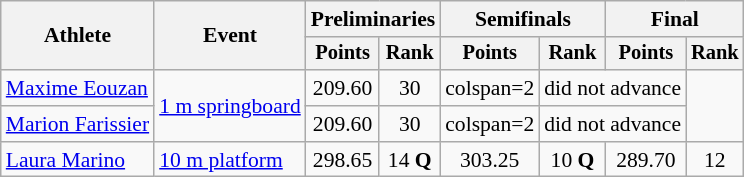<table class=wikitable style="font-size:90%">
<tr>
<th rowspan="2">Athlete</th>
<th rowspan="2">Event</th>
<th colspan="2">Preliminaries</th>
<th colspan="2">Semifinals</th>
<th colspan="2">Final</th>
</tr>
<tr style="font-size:95%">
<th>Points</th>
<th>Rank</th>
<th>Points</th>
<th>Rank</th>
<th>Points</th>
<th>Rank</th>
</tr>
<tr align=center>
<td align=left><a href='#'>Maxime Eouzan</a></td>
<td align=left rowspan=2><a href='#'>1 m springboard</a></td>
<td>209.60</td>
<td>30</td>
<td>colspan=2 </td>
<td colspan=2>did not advance</td>
</tr>
<tr align=center>
<td align=left><a href='#'>Marion Farissier</a></td>
<td>209.60</td>
<td>30</td>
<td>colspan=2 </td>
<td colspan=2>did not advance</td>
</tr>
<tr align=center>
<td align=left><a href='#'>Laura Marino</a></td>
<td align=left><a href='#'>10 m platform</a></td>
<td>298.65</td>
<td>14 <strong>Q</strong></td>
<td>303.25</td>
<td>10 <strong>Q</strong></td>
<td>289.70</td>
<td>12</td>
</tr>
</table>
